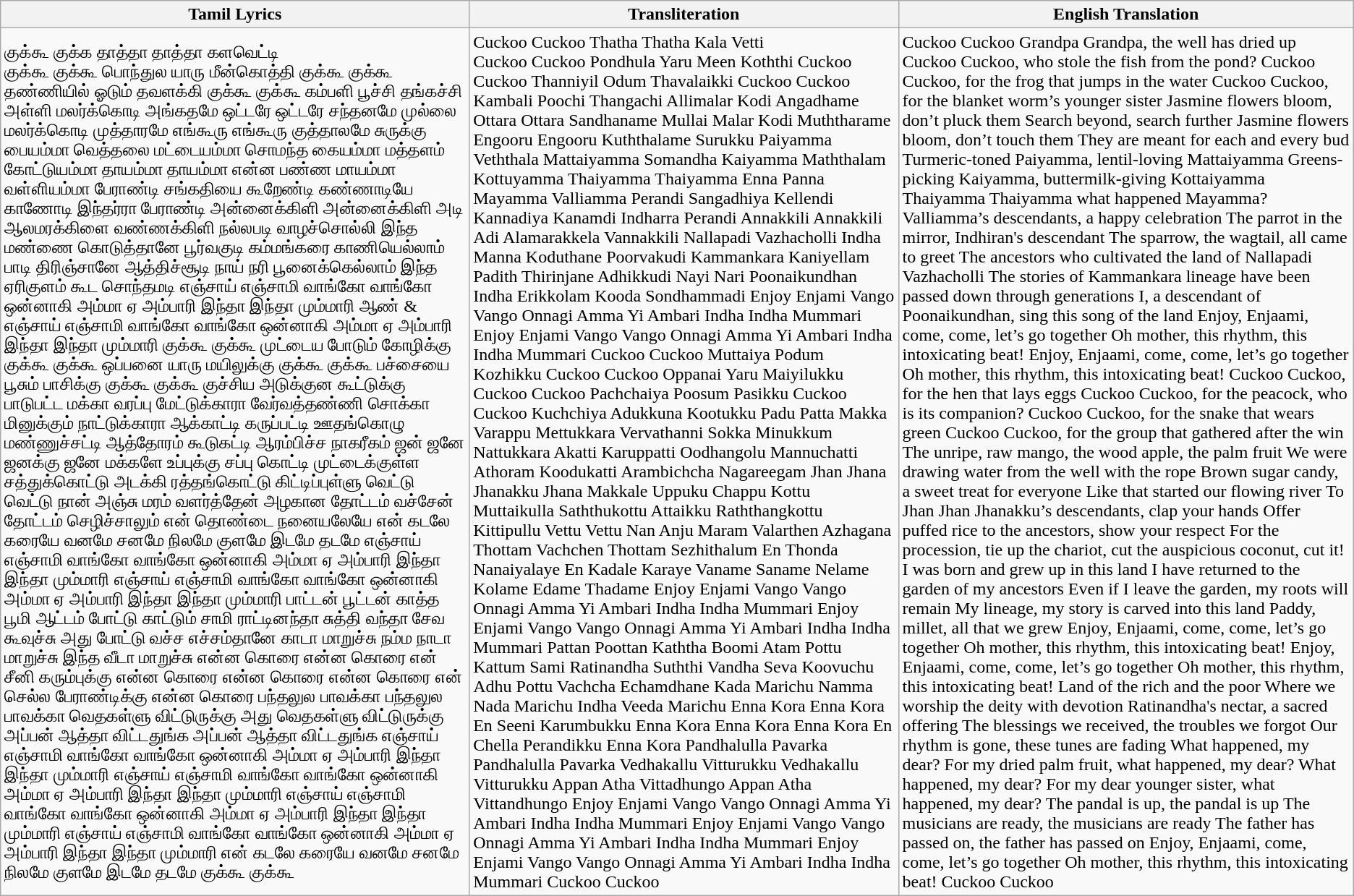<table class="wikitable">
<tr>
<th>Tamil Lyrics</th>
<th>Transliteration</th>
<th>English Translation</th>
</tr>
<tr>
<td>குக்கூ குக்க தாத்தா தாத்தா களவெட்டி<br>குக்கூ குக்கூ பொந்துல யாரு மீன்கொத்தி
குக்கூ குக்கூ தண்ணியில் ஓடும் தவளக்கி
குக்கூ குக்கூ கம்பளி பூச்சி தங்கச்சி
அள்ளி மலர்க்கொடி அங்கதமே 
ஒட்டரே ஒட்டரே சந்தனமே
முல்லை மலர்க்கொடி முத்தாரமே
எங்கூரு எங்கூரு குத்தாலமே
சுருக்கு பையம்மா வெத்தலை மட்டையம்மா
சொமந்த கையம்மா மத்தளம் கோட்டுயம்மா
தாயம்மா தாயம்மா என்ன பண்ண மாயம்மா
வள்ளியம்மா பேராண்டி சங்கதியை கூறேண்டி
கண்ணாடியே காணோடி இந்தர்ரா பேராண்டி
அன்னைக்கிளி அன்னைக்கிளி அடி ஆலமரக்கிளை வண்ணக்கிளி
நல்லபடி வாழச்சொல்லி இந்த மண்ணை கொடுத்தானே பூர்வகுடி
கம்மங்கரை காணியெல்லாம் பாடி திரிஞ்சானே ஆத்திச்சூடி
நாய் நரி பூனைக்கெல்லாம் இந்த ஏரிகுளம் கூட சொந்தமடி
எஞ்சாய் எஞ்சாமி வாங்கோ வாங்கோ ஒன்னாகி
அம்மா ஏ அம்பாரி இந்தா இந்தா மும்மாரி
ஆண் & எஞ்சாய் எஞ்சாமி வாங்கோ வாங்கோ ஒன்னாகி
அம்மா ஏ அம்பாரி இந்தா இந்தா மும்மாரி
குக்கூ குக்கூ முட்டைய போடும் கோழிக்கு
குக்கூ குக்கூ ஒப்பனை யாரு மயிலுக்கு
குக்கூ குக்கூ பச்சையை பூசும் பாசிக்கு
குக்கூ குக்கூ குச்சிய அடுக்குன கூட்டுக்கு
பாடுபட்ட மக்கா வரப்பு மேட்டுக்காரா
வேர்வத்தண்ணி சொக்கா மினுக்கும் நாட்டுக்காரா
ஆக்காட்டி கருப்பட்டி ஊதங்கொழு மண்ணுச்சட்டி
ஆத்தோரம் கூடுகட்டி ஆரம்பிச்ச நாகரீகம்
ஜன் ஜனே ஜனக்கு ஜனே மக்களே
உப்புக்கு சப்பு கொட்டி முட்டைக்குள்ள சத்துக்கொட்டு
அடக்கி ரத்தங்கொட்டு கிட்டிப்புள்ளு வெட்டு வெட்டு
நான் அஞ்சு மரம் வளர்த்தேன்
அழகான தோட்டம் வச்சேன்
தோட்டம் செழிச்சாலும் என் தொண்டை நனையலேயே
என் கடலே கரையே வனமே சனமே நிலமே குளமே இடமே தடமே
எஞ்சாய் எஞ்சாமி வாங்கோ வாங்கோ ஒன்னாகி
அம்மா ஏ அம்பாரி இந்தா இந்தா மும்மாரி
எஞ்சாய் எஞ்சாமி வாங்கோ வாங்கோ ஒன்னாகி
அம்மா ஏ அம்பாரி இந்தா இந்தா மும்மாரி
பாட்டன் பூட்டன் காத்த பூமி
ஆட்டம் போட்டு காட்டும் சாமி
ராட்டினந்தா சுத்தி வந்தா சேவ கூவுச்சு
அது போட்டு வச்ச எச்சம்தானே காடா மாறுச்சு
நம்ம நாடா மாறுச்சு இந்த வீடா மாறுச்சு
என்ன கொரை என்ன கொரை என் சீனி கரும்புக்கு என்ன கொரை 
என்ன கொரை என்ன கொரை என் செல்ல பேராண்டிக்கு என்ன கொரை
பந்தலுல பாவக்கா பந்தலுல பாவக்கா
வெதகள்ளு விட்டுருக்கு அது வெதகள்ளு விட்டுருக்கு
அப்பன் ஆத்தா விட்டதுங்க அப்பன் ஆத்தா விட்டதுங்க
எஞ்சாய் எஞ்சாமி வாங்கோ வாங்கோ ஒன்னாகி
அம்மா ஏ அம்பாரி இந்தா இந்தா மும்மாரி
எஞ்சாய் எஞ்சாமி வாங்கோ வாங்கோ ஒன்னாகி
அம்மா ஏ அம்பாரி இந்தா இந்தா மும்மாரி
எஞ்சாய் எஞ்சாமி வாங்கோ வாங்கோ ஒன்னாகி
அம்மா ஏ அம்பாரி இந்தா இந்தா மும்மாரி
எஞ்சாய் எஞ்சாமி வாங்கோ வாங்கோ ஒன்னாகி
அம்மா ஏ அம்பாரி இந்தா இந்தா மும்மாரி
என் கடலே கரையே வனமே சனமே
நிலமே குளமே இடமே தடமே
குக்கூ குக்கூ</td>
<td>Cuckoo Cuckoo Thatha Thatha Kala Vetti<br>Cuckoo Cuckoo Pondhula Yaru Meen Koththi
Cuckoo Cuckoo Thanniyil Odum Thavalaikki
Cuckoo Cuckoo Kambali Poochi Thangachi
Allimalar Kodi Angadhame
Ottara Ottara Sandhaname
Mullai Malar Kodi Muththarame
Engooru Engooru Kuththalame
Surukku Paiyamma Veththala Mattaiyamma
Somandha Kaiyamma Maththalam Kottuyamma
Thaiyamma Thaiyamma Enna Panna Mayamma
Valliamma Perandi Sangadhiya Kellendi
Kannadiya Kanamdi Indharra Perandi
Annakkili Annakkili Adi Alamarakkela Vannakkili
Nallapadi Vazhacholli Indha Manna Koduthane Poorvakudi
Kammankara Kaniyellam Padith Thirinjane Adhikkudi
Nayi Nari Poonaikundhan Indha Erikkolam Kooda Sondhammadi
Enjoy Enjami Vango Vango Onnagi
Amma Yi Ambari Indha Indha Mummari
Enjoy Enjami Vango Vango Onnagi
Amma Yi Ambari Indha Indha Mummari
Cuckoo Cuckoo Muttaiya Podum Kozhikku
Cuckoo Cuckoo Oppanai Yaru Maiyilukku
Cuckoo Cuckoo Pachchaiya Poosum Pasikku
Cuckoo Cuckoo Kuchchiya Adukkuna Kootukku
Padu Patta Makka Varappu Mettukkara
Vervathanni Sokka Minukkum Nattukkara
Akatti Karuppatti Oodhangolu Mannuchatti
Athoram Koodukatti Arambichcha Nagareegam
Jhan Jhana Jhanakku Jhana Makkale
Uppuku Chappu Kottu Muttaikulla Saththukottu
Attaikku Raththangkottu Kittipullu Vettu Vettu
Nan Anju Maram Valarthen
Azhagana Thottam Vachchen
Thottam Sezhithalum En Thonda Nanaiyalaye
En Kadale Karaye Vaname Saname
Nelame Kolame Edame Thadame
Enjoy Enjami Vango Vango Onnagi
Amma Yi Ambari Indha Indha Mummari
Enjoy Enjami Vango Vango Onnagi
Amma Yi Ambari Indha Indha Mummari
Pattan Poottan Kaththa Boomi
Atam Pottu Kattum Sami
Ratinandha Suththi Vandha Seva Koovuchu
Adhu Pottu Vachcha Echamdhane Kada Marichu
Namma Nada Marichu Indha Veeda Marichu
Enna Kora Enna Kora
En Seeni Karumbukku Enna Kora
Enna Kora Enna Kora
En Chella Perandikku Enna Kora
Pandhalulla Pavarka Pandhalulla Pavarka
Vedhakallu Vitturukku Vedhakallu Vitturukku
Appan Atha Vittadhungo Appan Atha Vittandhungo
Enjoy Enjami Vango Vango Onnagi
Amma Yi Ambari Indha Indha Mummari
Enjoy Enjami Vango Vango Onnagi
Amma Yi Ambari Indha Indha Mummari
Enjoy Enjami Vango Vango Onnagi
Amma Yi Ambari Indha Indha Mummari
Cuckoo Cuckoo</td>
<td>Cuckoo Cuckoo Grandpa Grandpa, the well has dried up<br>Cuckoo Cuckoo, who stole the fish from the pond?
Cuckoo Cuckoo, for the frog that jumps in the water
Cuckoo Cuckoo, for the blanket worm’s younger sister
Jasmine flowers bloom, don’t pluck them
Search beyond, search further
Jasmine flowers bloom, don’t touch them
They are meant for each and every bud
Turmeric-toned Paiyamma, lentil-loving Mattaiyamma
Greens-picking Kaiyamma, buttermilk-giving Kottaiyamma
Thaiyamma Thaiyamma what happened Mayamma?
Valliamma’s descendants, a happy celebration
The parrot in the mirror, Indhiran's descendant
The sparrow, the wagtail, all came to greet
The ancestors who cultivated the land of Nallapadi Vazhacholli
The stories of Kammankara lineage have been passed down through generations
I, a descendant of Poonaikundhan, sing this song of the land
Enjoy, Enjaami, come, come, let’s go together
Oh mother, this rhythm, this intoxicating beat!
Enjoy, Enjaami, come, come, let’s go together
Oh mother, this rhythm, this intoxicating beat!
Cuckoo Cuckoo, for the hen that lays eggs
Cuckoo Cuckoo, for the peacock, who is its companion?
Cuckoo Cuckoo, for the snake that wears green
Cuckoo Cuckoo, for the group that gathered after the win
The unripe, raw mango, the wood apple, the palm fruit
We were drawing water from the well with the rope
Brown sugar candy, a sweet treat for everyone
Like that started our flowing river
To Jhan Jhan Jhanakku’s descendants, clap your hands
Offer puffed rice to the ancestors, show your respect
For the procession, tie up the chariot, cut the auspicious coconut, cut it!
I was born and grew up in this land
I have returned to the garden of my ancestors
Even if I leave the garden, my roots will remain
My lineage, my story is carved into this land
Paddy, millet, all that we grew
Enjoy, Enjaami, come, come, let’s go together
Oh mother, this rhythm, this intoxicating beat!
Enjoy, Enjaami, come, come, let’s go together
Oh mother, this rhythm, this intoxicating beat!
Land of the rich and the poor
Where we worship the deity with devotion
Ratinandha's nectar, a sacred offering
The blessings we received, the troubles we forgot
Our rhythm is gone, these tunes are fading
What happened, my dear?
For my dried palm fruit, what happened, my dear?
What happened, my dear?
For my dear younger sister, what happened, my dear?
The pandal is up, the pandal is up
The musicians are ready, the musicians are ready
The father has passed on, the father has passed on
Enjoy, Enjaami, come, come, let’s go together
Oh mother, this rhythm, this intoxicating beat!
Cuckoo Cuckoo</td>
</tr>
</table>
